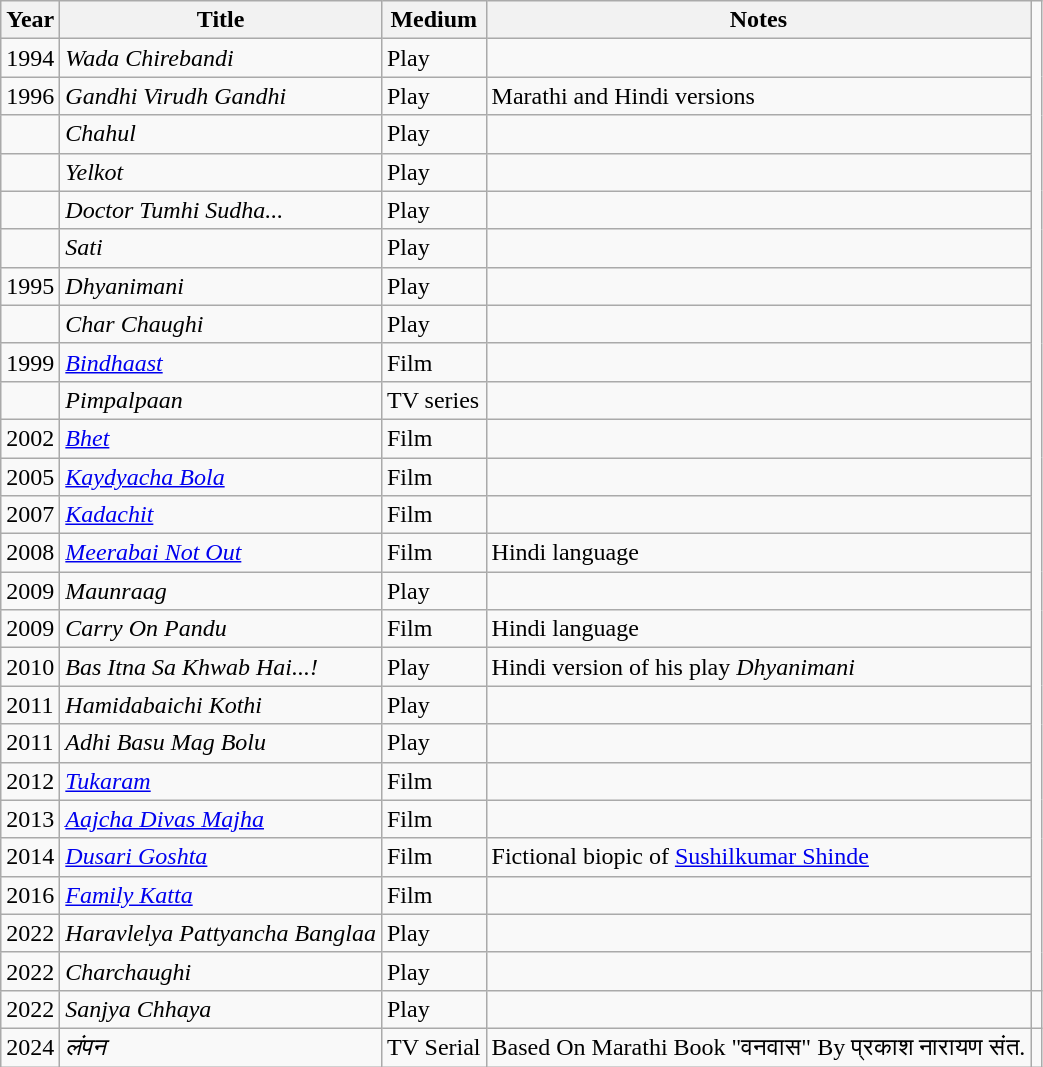<table class="wikitable sortable">
<tr>
<th>Year</th>
<th>Title</th>
<th>Medium</th>
<th>Notes</th>
</tr>
<tr>
<td>1994</td>
<td><em>Wada Chirebandi</em></td>
<td>Play</td>
<td></td>
</tr>
<tr>
<td>1996</td>
<td><em>Gandhi Virudh Gandhi</em></td>
<td>Play</td>
<td>Marathi and Hindi versions</td>
</tr>
<tr>
<td></td>
<td><em>Chahul</em></td>
<td>Play</td>
<td></td>
</tr>
<tr>
<td></td>
<td><em>Yelkot</em></td>
<td>Play</td>
<td></td>
</tr>
<tr>
<td></td>
<td><em>Doctor Tumhi Sudha...</em></td>
<td>Play</td>
<td></td>
</tr>
<tr>
<td></td>
<td><em>Sati</em></td>
<td>Play</td>
<td></td>
</tr>
<tr>
<td>1995</td>
<td><em>Dhyanimani</em></td>
<td>Play</td>
<td></td>
</tr>
<tr>
<td></td>
<td><em>Char Chaughi</em></td>
<td>Play</td>
<td></td>
</tr>
<tr>
<td>1999</td>
<td><em><a href='#'>Bindhaast</a></em></td>
<td>Film</td>
<td></td>
</tr>
<tr>
<td></td>
<td><em>Pimpalpaan</em></td>
<td>TV series</td>
<td></td>
</tr>
<tr>
<td>2002</td>
<td><em><a href='#'>Bhet</a></em></td>
<td>Film</td>
<td></td>
</tr>
<tr>
<td>2005</td>
<td><em><a href='#'>Kaydyacha Bola</a></em></td>
<td>Film</td>
<td></td>
</tr>
<tr>
<td>2007</td>
<td><em><a href='#'>Kadachit</a></em></td>
<td>Film</td>
<td></td>
</tr>
<tr>
<td>2008</td>
<td><em><a href='#'>Meerabai Not Out</a></em></td>
<td>Film</td>
<td>Hindi language</td>
</tr>
<tr>
<td>2009</td>
<td><em>Maunraag</em></td>
<td>Play</td>
<td></td>
</tr>
<tr>
<td>2009</td>
<td><em>Carry On Pandu</em></td>
<td>Film</td>
<td>Hindi language</td>
</tr>
<tr>
<td>2010</td>
<td><em>Bas Itna Sa Khwab Hai...!</em></td>
<td>Play</td>
<td>Hindi version of his play <em>Dhyanimani</em></td>
</tr>
<tr>
<td>2011</td>
<td><em>Hamidabaichi Kothi</em></td>
<td>Play</td>
<td></td>
</tr>
<tr>
<td>2011</td>
<td><em>Adhi Basu Mag Bolu</em></td>
<td>Play</td>
<td></td>
</tr>
<tr>
<td>2012</td>
<td><em><a href='#'>Tukaram</a></em></td>
<td>Film</td>
<td></td>
</tr>
<tr>
<td>2013</td>
<td><em><a href='#'>Aajcha Divas Majha</a></em></td>
<td>Film</td>
<td></td>
</tr>
<tr>
<td>2014</td>
<td><em><a href='#'>Dusari Goshta</a></em></td>
<td>Film</td>
<td>Fictional biopic of <a href='#'>Sushilkumar Shinde</a></td>
</tr>
<tr>
<td>2016</td>
<td><em><a href='#'>Family Katta </a></em></td>
<td>Film</td>
<td></td>
</tr>
<tr>
<td>2022</td>
<td><em>Haravlelya Pattyancha Banglaa</em></td>
<td>Play</td>
<td></td>
</tr>
<tr>
<td>2022</td>
<td><em>Charchaughi</em></td>
<td>Play</td>
<td></td>
</tr>
<tr>
<td>2022</td>
<td><em>Sanjya Chhaya</em></td>
<td>Play</td>
<td></td>
<td></td>
</tr>
<tr>
<td>2024</td>
<td><em>लंपन</em></td>
<td>TV Serial</td>
<td>Based On Marathi Book "वनवास"  By प्रकाश नारायण संत.</td>
</tr>
</table>
